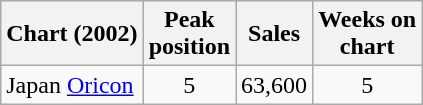<table class="wikitable">
<tr>
<th>Chart (2002)</th>
<th>Peak<br>position</th>
<th>Sales</th>
<th>Weeks on<br>chart</th>
</tr>
<tr>
<td>Japan <a href='#'>Oricon</a></td>
<td align="center">5</td>
<td align="center">63,600</td>
<td align="center">5</td>
</tr>
</table>
